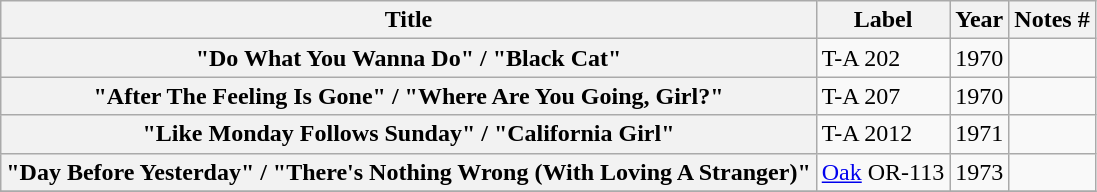<table class="wikitable plainrowheaders sortable">
<tr>
<th scope="col">Title</th>
<th scope="col">Label</th>
<th scope="col">Year</th>
<th scope="col" class="unsortable">Notes #</th>
</tr>
<tr>
<th scope="row">"Do What You Wanna Do" / "Black Cat"</th>
<td>T-A 202</td>
<td>1970</td>
<td></td>
</tr>
<tr>
<th scope="row">"After The Feeling Is Gone" / "Where Are You Going, Girl?"</th>
<td>T-A 207</td>
<td>1970</td>
<td></td>
</tr>
<tr>
<th scope="row">"Like Monday Follows Sunday" / "California Girl"</th>
<td>T-A 2012</td>
<td>1971</td>
<td></td>
</tr>
<tr>
<th scope="row">"Day Before Yesterday" / "There's Nothing Wrong (With Loving A Stranger)"</th>
<td><a href='#'>Oak</a> OR-113</td>
<td>1973</td>
<td></td>
</tr>
<tr>
</tr>
</table>
